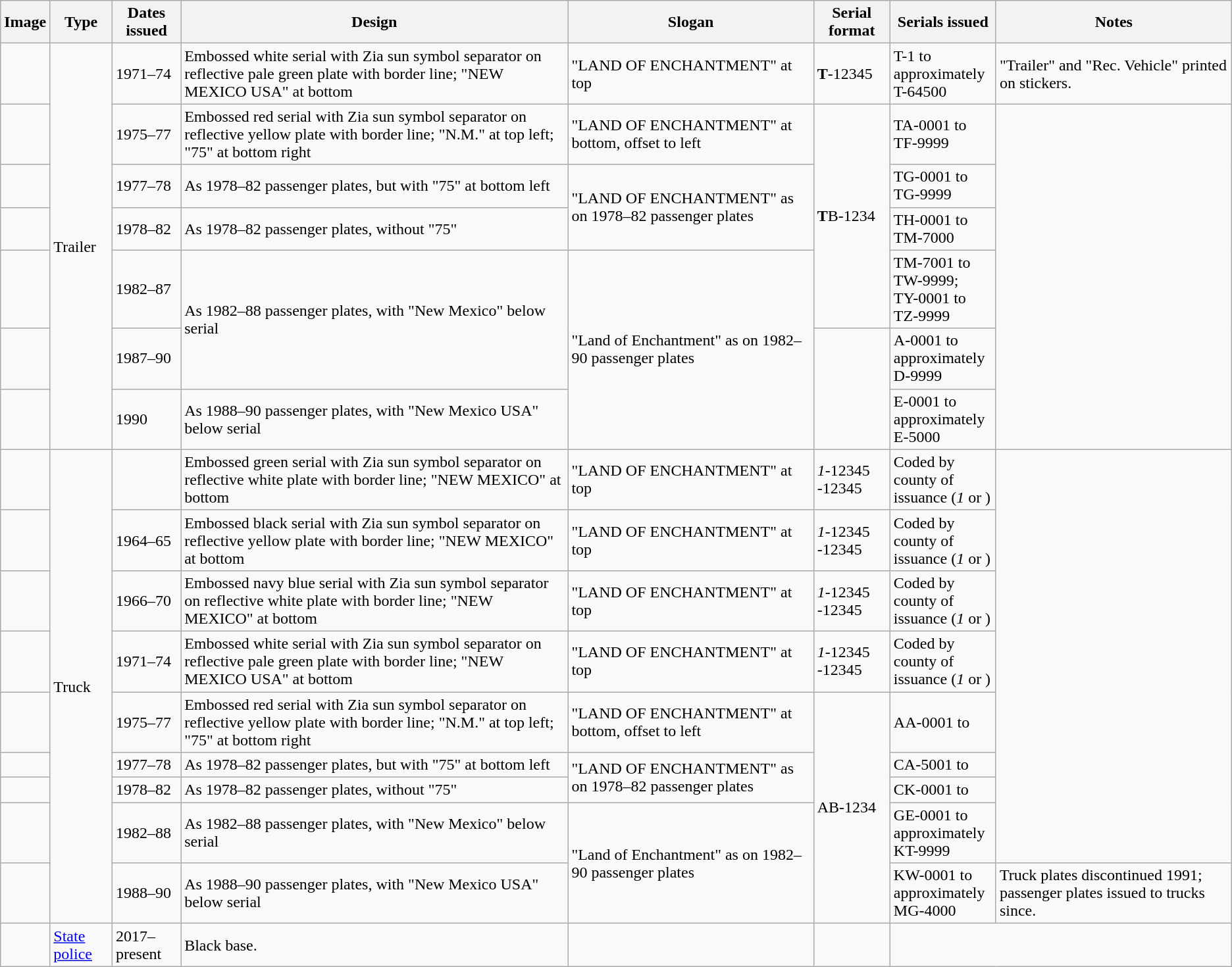<table class="wikitable">
<tr>
<th>Image</th>
<th>Type</th>
<th>Dates issued</th>
<th>Design</th>
<th>Slogan</th>
<th style="width:70px;">Serial format</th>
<th style="width:100px;">Serials issued</th>
<th>Notes</th>
</tr>
<tr>
<td></td>
<td rowspan="7">Trailer</td>
<td>1971–74</td>
<td>Embossed white serial with Zia sun symbol separator on reflective pale green plate with border line; "NEW MEXICO USA" at bottom</td>
<td>"LAND OF ENCHANTMENT" at top</td>
<td><strong>T</strong>-12345</td>
<td>T-1 to approximately T-64500</td>
<td>"Trailer" and "Rec. Vehicle" printed on stickers.</td>
</tr>
<tr>
<td></td>
<td>1975–77</td>
<td>Embossed red serial with Zia sun symbol separator on reflective yellow plate with border line; "N.M." at top left; "75" at bottom right</td>
<td>"LAND OF ENCHANTMENT" at bottom, offset to left</td>
<td rowspan="4"><strong>T</strong>B-1234</td>
<td>TA-0001 to<br>TF-9999</td>
<td rowspan="6"></td>
</tr>
<tr>
<td></td>
<td>1977–78</td>
<td>As 1978–82 passenger plates, but with "75" at bottom left</td>
<td rowspan="2">"LAND OF ENCHANTMENT" as on 1978–82 passenger plates</td>
<td>TG-0001 to<br>TG-9999</td>
</tr>
<tr>
<td></td>
<td>1978–82</td>
<td>As 1978–82 passenger plates, without "75"</td>
<td>TH-0001 to<br>TM-7000</td>
</tr>
<tr>
<td></td>
<td>1982–87</td>
<td rowspan="2">As 1982–88 passenger plates, with "New Mexico" below serial</td>
<td rowspan="3">"Land of Enchantment" as on 1982–90 passenger plates</td>
<td>TM-7001 to<br>TW-9999;<br>TY-0001 to<br>TZ-9999</td>
</tr>
<tr>
<td></td>
<td>1987–90</td>
<td rowspan="2"></td>
<td> A-0001 to approximately  D-9999</td>
</tr>
<tr>
<td></td>
<td>1990</td>
<td>As 1988–90 passenger plates, with "New Mexico USA" below serial</td>
<td> E-0001 to approximately  E-5000</td>
</tr>
<tr>
<td></td>
<td rowspan="9">Truck</td>
<td></td>
<td>Embossed green serial with Zia sun symbol separator on reflective white plate with border line; "NEW MEXICO" at bottom</td>
<td>"LAND OF ENCHANTMENT" at top</td>
<td><em>1</em>-12345<br>-12345</td>
<td>Coded by county of issuance (<em>1</em> or )</td>
<td rowspan="8"></td>
</tr>
<tr>
<td></td>
<td>1964–65</td>
<td>Embossed black serial with Zia sun symbol separator on reflective yellow plate with border line; "NEW MEXICO" at bottom</td>
<td>"LAND OF ENCHANTMENT" at top</td>
<td><em>1</em>-12345<br>-12345</td>
<td>Coded by county of issuance (<em>1</em> or )</td>
</tr>
<tr>
<td></td>
<td>1966–70</td>
<td>Embossed navy blue serial with Zia sun symbol separator on reflective white plate with border line; "NEW MEXICO" at bottom</td>
<td>"LAND OF ENCHANTMENT" at top</td>
<td><em>1</em>-12345<br>-12345</td>
<td>Coded by county of issuance (<em>1</em> or )</td>
</tr>
<tr>
<td></td>
<td>1971–74</td>
<td>Embossed white serial with Zia sun symbol separator on reflective pale green plate with border line; "NEW MEXICO USA" at bottom</td>
<td>"LAND OF ENCHANTMENT" at top</td>
<td><em>1</em>-12345<br>-12345</td>
<td>Coded by county of issuance (<em>1</em> or )</td>
</tr>
<tr>
<td></td>
<td>1975–77</td>
<td>Embossed red serial with Zia sun symbol separator on reflective yellow plate with border line; "N.M." at top left; "75" at bottom right</td>
<td>"LAND OF ENCHANTMENT" at bottom, offset to left</td>
<td rowspan="5">AB-1234</td>
<td>AA-0001 to </td>
</tr>
<tr>
<td></td>
<td>1977–78</td>
<td>As 1978–82 passenger plates, but with "75" at bottom left</td>
<td rowspan="2">"LAND OF ENCHANTMENT" as on 1978–82 passenger plates</td>
<td>CA-5001 to </td>
</tr>
<tr>
<td></td>
<td>1978–82</td>
<td>As 1978–82 passenger plates, without "75"</td>
<td>CK-0001 to </td>
</tr>
<tr>
<td></td>
<td>1982–88</td>
<td>As 1982–88 passenger plates, with "New Mexico" below serial</td>
<td rowspan="2">"Land of Enchantment" as on 1982–90 passenger plates</td>
<td>GE-0001 to approximately KT-9999</td>
</tr>
<tr>
<td></td>
<td>1988–90</td>
<td>As 1988–90 passenger plates, with "New Mexico USA" below serial</td>
<td>KW-0001 to approximately MG-4000</td>
<td>Truck plates discontinued 1991; passenger plates issued to trucks since.</td>
</tr>
<tr>
<td></td>
<td><a href='#'>State police</a></td>
<td>2017–present</td>
<td>Black base.</td>
<td></td>
<td></td>
</tr>
</table>
